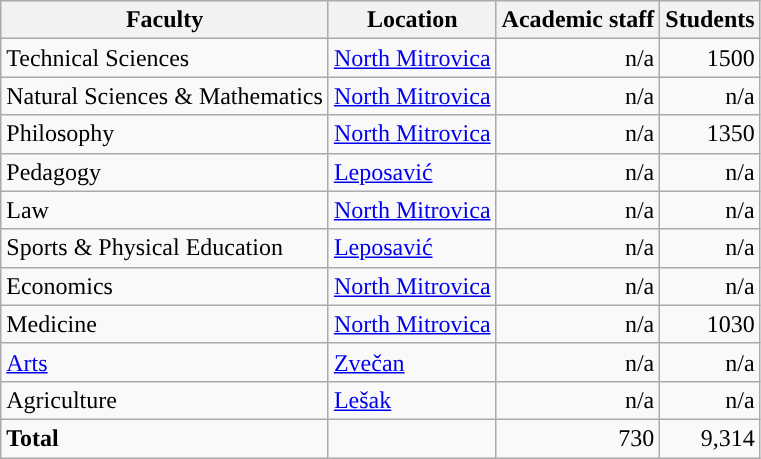<table class="wikitable sortable">
<tr>
<th>Faculty</th>
<th>Location</th>
<th>Academic staff</th>
<th>Students</th>
</tr>
<tr>
<td>Technical Sciences</td>
<td><a href='#'>North Mitrovica</a></td>
<td style="text-align:right">n/a</td>
<td style="text-align:right">1500</td>
</tr>
<tr>
<td>Natural Sciences & Mathematics</td>
<td><a href='#'>North Mitrovica</a></td>
<td style="text-align:right">n/a</td>
<td style="text-align:right">n/a</td>
</tr>
<tr>
<td>Philosophy</td>
<td><a href='#'>North Mitrovica</a></td>
<td style="text-align:right">n/a</td>
<td style="text-align:right">1350</td>
</tr>
<tr>
<td>Pedagogy</td>
<td><a href='#'>Leposavić</a></td>
<td style="text-align:right">n/a</td>
<td style="text-align:right">n/a</td>
</tr>
<tr>
<td>Law</td>
<td><a href='#'>North Mitrovica</a></td>
<td style="text-align:right">n/a</td>
<td style="text-align:right">n/a</td>
</tr>
<tr>
<td>Sports & Physical Education</td>
<td><a href='#'>Leposavić</a></td>
<td style="text-align:right">n/a</td>
<td style="text-align:right">n/a</td>
</tr>
<tr>
<td>Economics</td>
<td><a href='#'>North Mitrovica</a></td>
<td style="text-align:right">n/a</td>
<td style="text-align:right">n/a</td>
</tr>
<tr>
<td>Medicine</td>
<td><a href='#'>North Mitrovica</a></td>
<td style="text-align:right">n/a</td>
<td style="text-align:right">1030</td>
</tr>
<tr>
<td><a href='#'>Arts</a></td>
<td><a href='#'>Zvečan</a></td>
<td style="text-align:right">n/a</td>
<td style="text-align:right">n/a</td>
</tr>
<tr>
<td>Agriculture</td>
<td><a href='#'>Lešak</a></td>
<td style="text-align:right">n/a</td>
<td style="text-align:right">n/a</td>
</tr>
<tr class="sortbottom">
<td><strong>Total</strong></td>
<td></td>
<td style="text-align:right">730</td>
<td style="text-align:right">9,314</td>
</tr>
</table>
